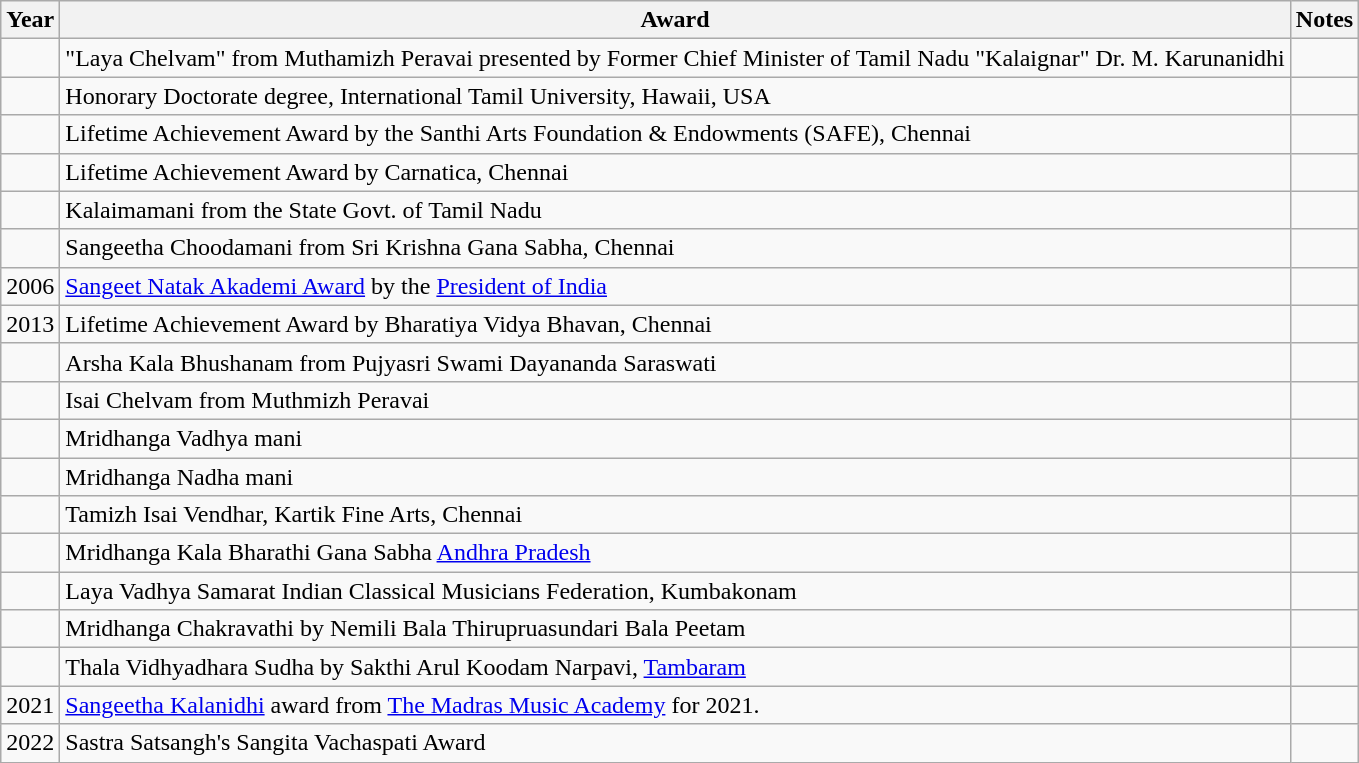<table class="wikitable">
<tr>
<th>Year</th>
<th>Award</th>
<th>Notes</th>
</tr>
<tr>
<td></td>
<td>"Laya Chelvam" from Muthamizh Peravai presented by Former Chief Minister of Tamil Nadu "Kalaignar" Dr. M. Karunanidhi</td>
<td></td>
</tr>
<tr>
<td></td>
<td>Honorary Doctorate degree, International Tamil University, Hawaii, USA</td>
<td></td>
</tr>
<tr>
<td></td>
<td>Lifetime Achievement Award by the Santhi Arts Foundation & Endowments (SAFE), Chennai</td>
<td></td>
</tr>
<tr>
<td></td>
<td>Lifetime Achievement Award by Carnatica, Chennai</td>
<td></td>
</tr>
<tr>
<td></td>
<td>Kalaimamani from the State Govt. of Tamil Nadu</td>
<td></td>
</tr>
<tr>
<td></td>
<td>Sangeetha Choodamani from Sri Krishna Gana Sabha, Chennai</td>
<td></td>
</tr>
<tr>
<td>2006</td>
<td><a href='#'>Sangeet Natak Akademi Award</a> by the <a href='#'>President of India</a></td>
<td></td>
</tr>
<tr>
<td>2013</td>
<td>Lifetime Achievement Award by Bharatiya Vidya Bhavan, Chennai</td>
<td></td>
</tr>
<tr>
<td></td>
<td>Arsha Kala Bhushanam from Pujyasri Swami Dayananda Saraswati</td>
<td></td>
</tr>
<tr>
<td></td>
<td>Isai Chelvam from Muthmizh Peravai</td>
<td></td>
</tr>
<tr>
<td></td>
<td>Mridhanga Vadhya mani</td>
<td></td>
</tr>
<tr>
<td></td>
<td>Mridhanga Nadha mani</td>
<td></td>
</tr>
<tr>
<td></td>
<td>Tamizh Isai Vendhar, Kartik Fine Arts, Chennai</td>
<td></td>
</tr>
<tr>
<td></td>
<td>Mridhanga Kala Bharathi Gana Sabha <a href='#'>Andhra Pradesh</a></td>
<td></td>
</tr>
<tr>
<td></td>
<td>Laya Vadhya Samarat Indian Classical Musicians Federation, Kumbakonam</td>
<td></td>
</tr>
<tr>
<td></td>
<td>Mridhanga Chakravathi by Nemili Bala Thirupruasundari Bala Peetam</td>
<td></td>
</tr>
<tr>
<td></td>
<td>Thala Vidhyadhara Sudha by Sakthi Arul Koodam Narpavi, <a href='#'>Tambaram</a></td>
<td></td>
</tr>
<tr>
<td>2021</td>
<td><a href='#'>Sangeetha Kalanidhi</a> award from <a href='#'>The Madras Music Academy</a> for 2021.</td>
<td></td>
</tr>
<tr>
<td>2022</td>
<td>Sastra Satsangh's Sangita Vachaspati Award</td>
<td></td>
</tr>
</table>
